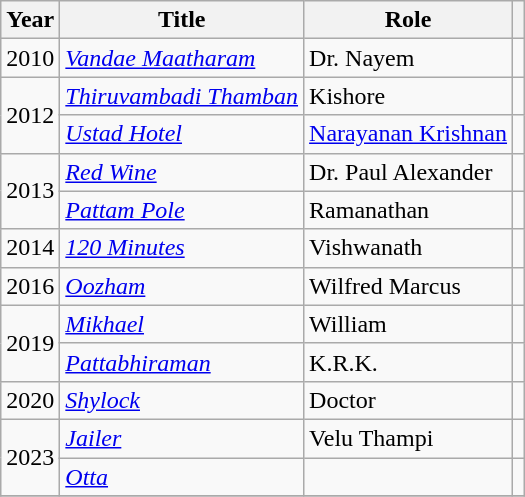<table class="wikitable sortable">
<tr>
<th scope="col">Year</th>
<th scope="col">Title</th>
<th scope="col">Role</th>
<th class="unsortable" scope="col"></th>
</tr>
<tr>
<td>2010</td>
<td><em><a href='#'>Vandae Maatharam</a></em></td>
<td>Dr. Nayem</td>
<td></td>
</tr>
<tr>
<td rowspan="2">2012</td>
<td><em><a href='#'>Thiruvambadi Thamban</a></em></td>
<td>Kishore</td>
<td></td>
</tr>
<tr>
<td><em><a href='#'>Ustad Hotel</a></em></td>
<td><a href='#'>Narayanan Krishnan</a></td>
<td></td>
</tr>
<tr>
<td rowspan="2">2013</td>
<td><em><a href='#'>Red Wine</a></em></td>
<td>Dr. Paul Alexander</td>
<td></td>
</tr>
<tr>
<td><em><a href='#'>Pattam Pole</a></em></td>
<td>Ramanathan</td>
<td></td>
</tr>
<tr>
<td>2014</td>
<td><em><a href='#'>120 Minutes</a></em></td>
<td>Vishwanath</td>
<td></td>
</tr>
<tr>
<td>2016</td>
<td><em><a href='#'>Oozham</a></em></td>
<td>Wilfred Marcus</td>
<td></td>
</tr>
<tr>
<td rowspan="2">2019</td>
<td><em><a href='#'>Mikhael</a></em></td>
<td>William</td>
<td></td>
</tr>
<tr>
<td><em><a href='#'>Pattabhiraman</a></em></td>
<td>K.R.K.</td>
<td></td>
</tr>
<tr>
<td>2020</td>
<td><em><a href='#'>Shylock</a></em></td>
<td>Doctor</td>
<td></td>
</tr>
<tr>
<td rowspan=2>2023</td>
<td><a href='#'><em>Jailer</em></a></td>
<td>Velu Thampi</td>
<td></td>
</tr>
<tr>
<td><em><a href='#'>Otta</a></em></td>
<td></td>
<td></td>
</tr>
<tr>
</tr>
</table>
